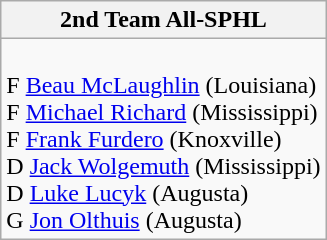<table class="wikitable">
<tr>
<th>2nd Team All-SPHL</th>
</tr>
<tr>
<td><br> F <a href='#'>Beau McLaughlin</a> (Louisiana)<br>
 F <a href='#'>Michael Richard</a> (Mississippi)<br>
 F <a href='#'>Frank Furdero</a> (Knoxville)<br>
 D <a href='#'>Jack Wolgemuth</a> (Mississippi)<br>
 D <a href='#'>Luke Lucyk</a> (Augusta)<br>
 G <a href='#'>Jon Olthuis</a> (Augusta)<br></td>
</tr>
</table>
